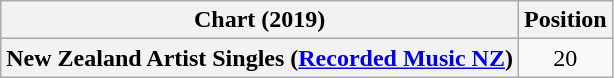<table class="wikitable sortable plainrowheaders" style="text-align:center">
<tr>
<th scope="col">Chart (2019)</th>
<th scope="col">Position</th>
</tr>
<tr>
<th scope="row">New Zealand Artist Singles (<a href='#'>Recorded Music NZ</a>)</th>
<td style="text-align:center;">20</td>
</tr>
</table>
